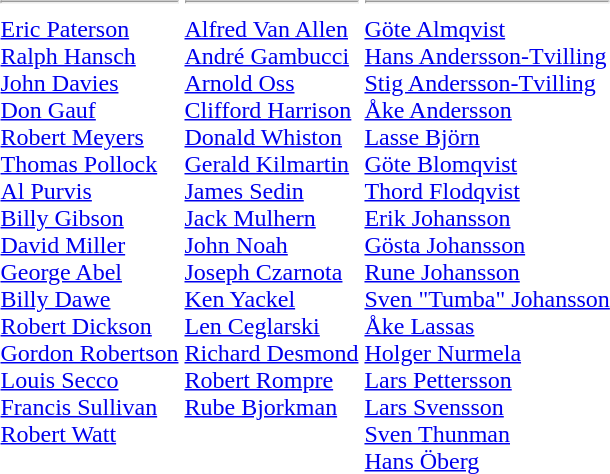<table>
<tr valign=top>
<td><hr> <a href='#'>Eric Paterson</a><br> <a href='#'>Ralph Hansch</a><br> <a href='#'>John Davies</a><br> <a href='#'>Don Gauf</a><br> <a href='#'>Robert Meyers</a><br> <a href='#'>Thomas Pollock</a><br> <a href='#'>Al Purvis</a><br> <a href='#'>Billy Gibson</a><br> <a href='#'>David Miller</a><br> <a href='#'>George Abel</a><br> <a href='#'>Billy Dawe</a><br> <a href='#'>Robert Dickson</a><br> <a href='#'>Gordon Robertson</a><br> <a href='#'>Louis Secco</a><br> <a href='#'>Francis Sullivan</a><br> <a href='#'>Robert Watt</a></td>
<td><hr> <a href='#'>Alfred Van Allen</a><br> <a href='#'>André Gambucci</a><br> <a href='#'>Arnold Oss</a><br> <a href='#'>Clifford Harrison</a><br> <a href='#'>Donald Whiston</a><br> <a href='#'>Gerald Kilmartin</a><br> <a href='#'>James Sedin</a><br> <a href='#'>Jack Mulhern</a><br> <a href='#'>John Noah</a><br> <a href='#'>Joseph Czarnota</a><br> <a href='#'>Ken Yackel</a><br> <a href='#'>Len Ceglarski</a><br> <a href='#'>Richard Desmond</a><br> <a href='#'>Robert Rompre</a><br> <a href='#'>Rube Bjorkman</a></td>
<td><hr> <a href='#'>Göte Almqvist</a><br><a href='#'>Hans Andersson-Tvilling</a><br><a href='#'>Stig Andersson-Tvilling</a><br><a href='#'>Åke Andersson</a><br><a href='#'>Lasse Björn</a><br><a href='#'>Göte Blomqvist</a><br><a href='#'>Thord Flodqvist</a><br><a href='#'>Erik Johansson</a><br><a href='#'>Gösta Johansson</a><br><a href='#'>Rune Johansson</a><br><a href='#'>Sven "Tumba" Johansson</a><br><a href='#'>Åke Lassas</a><br><a href='#'>Holger Nurmela</a><br><a href='#'>Lars Pettersson</a><br><a href='#'>Lars Svensson</a><br><a href='#'>Sven Thunman</a><br><a href='#'>Hans Öberg</a></td>
</tr>
</table>
